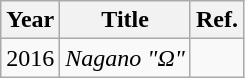<table class="wikitable">
<tr>
<th>Year</th>
<th>Title</th>
<th>Ref.</th>
</tr>
<tr>
<td>2016</td>
<td><em>Nagano "Ω"</em></td>
<td></td>
</tr>
</table>
